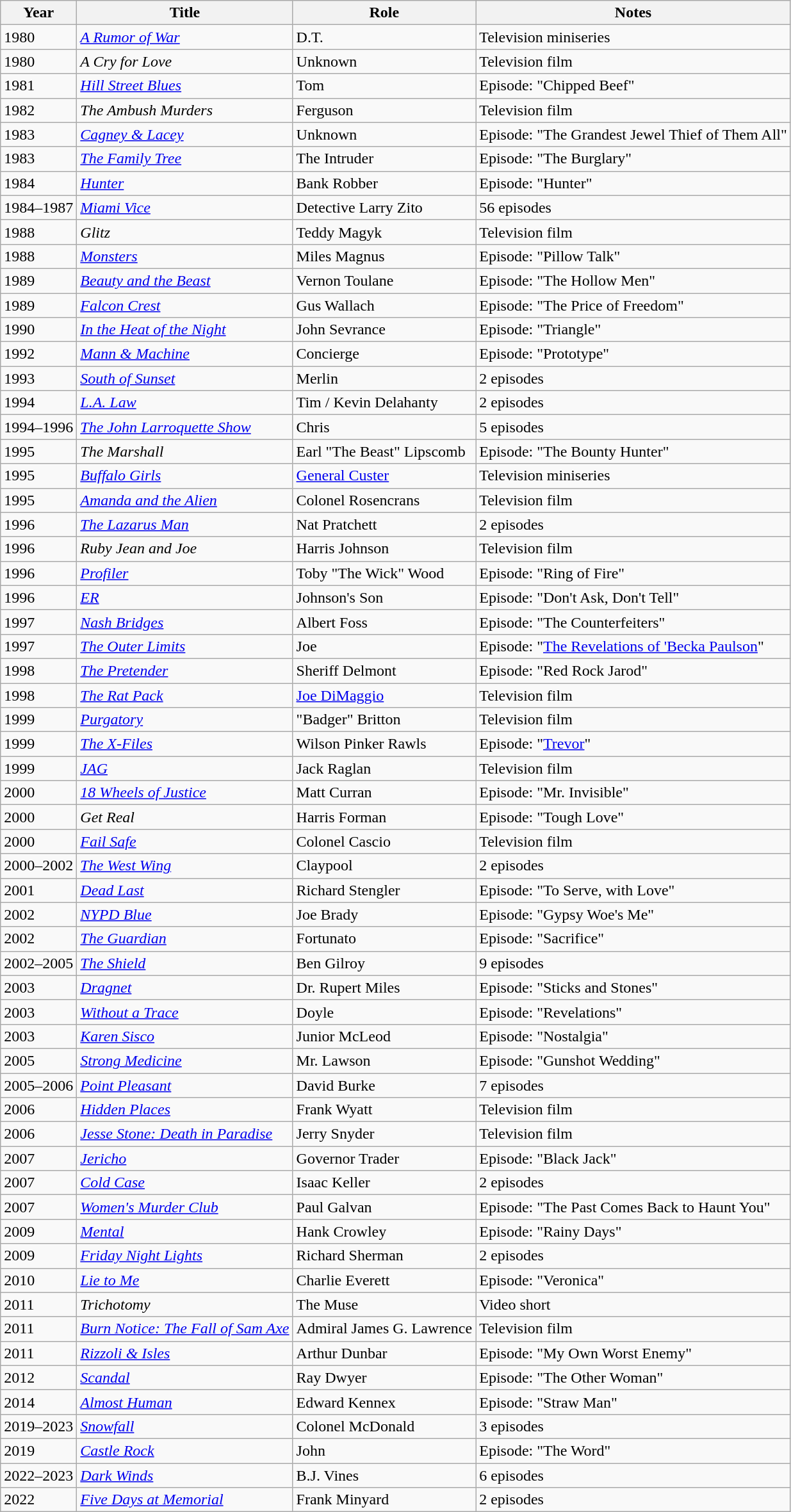<table class="wikitable sortable">
<tr>
<th>Year</th>
<th>Title</th>
<th>Role</th>
<th class="unsortable">Notes</th>
</tr>
<tr>
<td>1980</td>
<td><em><a href='#'>A Rumor of War</a></em></td>
<td>D.T.</td>
<td>Television miniseries</td>
</tr>
<tr>
<td>1980</td>
<td><em>A Cry for Love</em></td>
<td>Unknown</td>
<td>Television film</td>
</tr>
<tr>
<td>1981</td>
<td><em><a href='#'>Hill Street Blues</a></em></td>
<td>Tom</td>
<td>Episode: "Chipped Beef"</td>
</tr>
<tr>
<td>1982</td>
<td><em>The Ambush Murders</em></td>
<td>Ferguson</td>
<td>Television film</td>
</tr>
<tr>
<td>1983</td>
<td><em><a href='#'>Cagney & Lacey</a></em></td>
<td>Unknown</td>
<td>Episode: "The Grandest Jewel Thief of Them All"</td>
</tr>
<tr>
<td>1983</td>
<td><em><a href='#'>The Family Tree</a></em></td>
<td>The Intruder</td>
<td>Episode: "The Burglary"</td>
</tr>
<tr>
<td>1984</td>
<td><em><a href='#'>Hunter</a></em></td>
<td>Bank Robber</td>
<td>Episode: "Hunter"</td>
</tr>
<tr>
<td>1984–1987</td>
<td><em><a href='#'>Miami Vice</a></em></td>
<td>Detective Larry Zito</td>
<td>56 episodes</td>
</tr>
<tr>
<td>1988</td>
<td><em>Glitz</em></td>
<td>Teddy Magyk</td>
<td>Television film</td>
</tr>
<tr>
<td>1988</td>
<td><em><a href='#'>Monsters</a></em></td>
<td>Miles Magnus</td>
<td>Episode: "Pillow Talk"</td>
</tr>
<tr>
<td>1989</td>
<td><em><a href='#'>Beauty and the Beast</a></em></td>
<td>Vernon Toulane</td>
<td>Episode: "The Hollow Men"</td>
</tr>
<tr>
<td>1989</td>
<td><em><a href='#'>Falcon Crest</a></em></td>
<td>Gus Wallach</td>
<td>Episode: "The Price of Freedom"</td>
</tr>
<tr>
<td>1990</td>
<td><em><a href='#'>In the Heat of the Night</a></em></td>
<td>John Sevrance</td>
<td>Episode: "Triangle"</td>
</tr>
<tr>
<td>1992</td>
<td><em><a href='#'>Mann & Machine</a></em></td>
<td>Concierge</td>
<td>Episode: "Prototype"</td>
</tr>
<tr>
<td>1993</td>
<td><em><a href='#'>South of Sunset</a></em></td>
<td>Merlin</td>
<td>2 episodes</td>
</tr>
<tr>
<td>1994</td>
<td><em><a href='#'>L.A. Law</a></em></td>
<td>Tim / Kevin Delahanty</td>
<td>2 episodes</td>
</tr>
<tr>
<td>1994–1996</td>
<td><em><a href='#'>The John Larroquette Show</a></em></td>
<td>Chris</td>
<td>5 episodes</td>
</tr>
<tr>
<td>1995</td>
<td><em>The Marshall</em></td>
<td>Earl "The Beast" Lipscomb</td>
<td>Episode: "The Bounty Hunter"</td>
</tr>
<tr>
<td>1995</td>
<td><em><a href='#'>Buffalo Girls</a></em></td>
<td><a href='#'>General Custer</a></td>
<td>Television miniseries</td>
</tr>
<tr>
<td>1995</td>
<td><em><a href='#'>Amanda and the Alien</a></em></td>
<td>Colonel Rosencrans</td>
<td>Television film</td>
</tr>
<tr>
<td>1996</td>
<td><em><a href='#'>The Lazarus Man</a></em></td>
<td>Nat Pratchett</td>
<td>2 episodes</td>
</tr>
<tr>
<td>1996</td>
<td><em>Ruby Jean and Joe</em></td>
<td>Harris Johnson</td>
<td>Television film</td>
</tr>
<tr>
<td>1996</td>
<td><em><a href='#'>Profiler</a></em></td>
<td>Toby "The Wick" Wood</td>
<td>Episode: "Ring of Fire"</td>
</tr>
<tr>
<td>1996</td>
<td><em><a href='#'>ER</a></em></td>
<td>Johnson's Son</td>
<td>Episode: "Don't Ask, Don't Tell"</td>
</tr>
<tr>
<td>1997</td>
<td><em><a href='#'>Nash Bridges</a></em></td>
<td>Albert Foss</td>
<td>Episode: "The Counterfeiters"</td>
</tr>
<tr>
<td>1997</td>
<td><em><a href='#'>The Outer Limits</a></em></td>
<td>Joe</td>
<td>Episode: "<a href='#'>The Revelations of 'Becka Paulson</a>"</td>
</tr>
<tr>
<td>1998</td>
<td><em><a href='#'>The Pretender</a></em></td>
<td>Sheriff Delmont</td>
<td>Episode: "Red Rock Jarod"</td>
</tr>
<tr>
<td>1998</td>
<td><em><a href='#'>The Rat Pack</a></em></td>
<td><a href='#'>Joe DiMaggio</a></td>
<td>Television film</td>
</tr>
<tr>
<td>1999</td>
<td><em><a href='#'>Purgatory</a></em></td>
<td>"Badger" Britton</td>
<td>Television film</td>
</tr>
<tr>
<td>1999</td>
<td><em><a href='#'>The X-Files</a></em></td>
<td>Wilson Pinker Rawls</td>
<td>Episode: "<a href='#'>Trevor</a>"</td>
</tr>
<tr>
<td>1999</td>
<td><em><a href='#'>JAG</a></em></td>
<td>Jack Raglan</td>
<td>Television film</td>
</tr>
<tr>
<td>2000</td>
<td><em><a href='#'>18 Wheels of Justice</a></em></td>
<td>Matt Curran</td>
<td>Episode: "Mr. Invisible"</td>
</tr>
<tr>
<td>2000</td>
<td><em>Get Real</em></td>
<td>Harris Forman</td>
<td>Episode: "Tough Love"</td>
</tr>
<tr>
<td>2000</td>
<td><em><a href='#'>Fail Safe</a></em></td>
<td>Colonel Cascio</td>
<td>Television film</td>
</tr>
<tr>
<td>2000–2002</td>
<td><em><a href='#'>The West Wing</a></em></td>
<td>Claypool</td>
<td>2 episodes</td>
</tr>
<tr>
<td>2001</td>
<td><em><a href='#'>Dead Last</a></em></td>
<td>Richard Stengler</td>
<td>Episode: "To Serve, with Love"</td>
</tr>
<tr>
<td>2002</td>
<td><em><a href='#'>NYPD Blue</a></em></td>
<td>Joe Brady</td>
<td>Episode: "Gypsy Woe's Me"</td>
</tr>
<tr>
<td>2002</td>
<td><em><a href='#'>The Guardian</a></em></td>
<td>Fortunato</td>
<td>Episode: "Sacrifice"</td>
</tr>
<tr>
<td>2002–2005</td>
<td><em><a href='#'>The Shield</a></em></td>
<td>Ben Gilroy</td>
<td>9 episodes</td>
</tr>
<tr>
<td>2003</td>
<td><em><a href='#'>Dragnet</a></em></td>
<td>Dr. Rupert Miles</td>
<td>Episode: "Sticks and Stones"</td>
</tr>
<tr>
<td>2003</td>
<td><em><a href='#'>Without a Trace</a></em></td>
<td>Doyle</td>
<td>Episode: "Revelations"</td>
</tr>
<tr>
<td>2003</td>
<td><em><a href='#'>Karen Sisco</a></em></td>
<td>Junior McLeod</td>
<td>Episode: "Nostalgia"</td>
</tr>
<tr>
<td>2005</td>
<td><em><a href='#'>Strong Medicine</a></em></td>
<td>Mr. Lawson</td>
<td>Episode: "Gunshot Wedding"</td>
</tr>
<tr>
<td>2005–2006</td>
<td><em><a href='#'>Point Pleasant</a></em></td>
<td>David Burke</td>
<td>7 episodes</td>
</tr>
<tr>
<td>2006</td>
<td><em><a href='#'>Hidden Places</a></em></td>
<td>Frank Wyatt</td>
<td>Television film</td>
</tr>
<tr>
<td>2006</td>
<td><em><a href='#'>Jesse Stone: Death in Paradise</a></em></td>
<td>Jerry Snyder</td>
<td>Television film</td>
</tr>
<tr>
<td>2007</td>
<td><em><a href='#'>Jericho</a></em></td>
<td>Governor Trader</td>
<td>Episode: "Black Jack"</td>
</tr>
<tr>
<td>2007</td>
<td><em><a href='#'>Cold Case</a></em></td>
<td>Isaac Keller</td>
<td>2 episodes</td>
</tr>
<tr>
<td>2007</td>
<td><em><a href='#'>Women's Murder Club</a></em></td>
<td>Paul Galvan</td>
<td>Episode: "The Past Comes Back to Haunt You"</td>
</tr>
<tr>
<td>2009</td>
<td><em><a href='#'>Mental</a></em></td>
<td>Hank Crowley</td>
<td>Episode: "Rainy Days"</td>
</tr>
<tr>
<td>2009</td>
<td><em><a href='#'>Friday Night Lights</a></em></td>
<td>Richard Sherman</td>
<td>2 episodes</td>
</tr>
<tr>
<td>2010</td>
<td><em><a href='#'>Lie to Me</a></em></td>
<td>Charlie Everett</td>
<td>Episode: "Veronica"</td>
</tr>
<tr>
<td>2011</td>
<td><em>Trichotomy</em></td>
<td>The Muse</td>
<td>Video short</td>
</tr>
<tr>
<td>2011</td>
<td><em><a href='#'>Burn Notice: The Fall of Sam Axe</a></em></td>
<td>Admiral James G. Lawrence</td>
<td>Television film</td>
</tr>
<tr>
<td>2011</td>
<td><em><a href='#'>Rizzoli & Isles</a></em></td>
<td>Arthur Dunbar</td>
<td>Episode: "My Own Worst Enemy"</td>
</tr>
<tr>
<td>2012</td>
<td><em><a href='#'>Scandal</a></em></td>
<td>Ray Dwyer</td>
<td>Episode: "The Other Woman"</td>
</tr>
<tr>
<td>2014</td>
<td><em><a href='#'>Almost Human</a></em></td>
<td>Edward Kennex</td>
<td>Episode: "Straw Man"</td>
</tr>
<tr>
<td>2019–2023</td>
<td><em><a href='#'>Snowfall</a></em></td>
<td>Colonel McDonald</td>
<td>3 episodes</td>
</tr>
<tr>
<td>2019</td>
<td><em><a href='#'>Castle Rock</a></em></td>
<td>John</td>
<td>Episode: "The Word"</td>
</tr>
<tr>
<td>2022–2023</td>
<td><em><a href='#'>Dark Winds</a></em></td>
<td>B.J. Vines</td>
<td>6 episodes</td>
</tr>
<tr>
<td>2022</td>
<td><em><a href='#'>Five Days at Memorial</a></em></td>
<td>Frank Minyard</td>
<td>2 episodes</td>
</tr>
</table>
